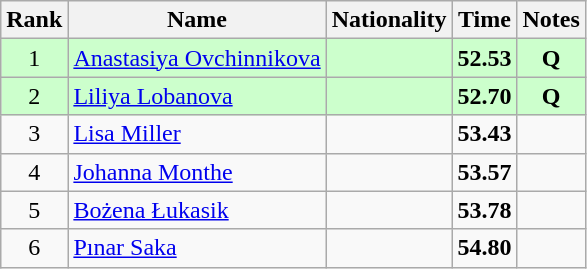<table class="wikitable sortable" style="text-align:center">
<tr>
<th>Rank</th>
<th>Name</th>
<th>Nationality</th>
<th>Time</th>
<th>Notes</th>
</tr>
<tr bgcolor=ccffcc>
<td>1</td>
<td align=left><a href='#'>Anastasiya Ovchinnikova</a></td>
<td align=left></td>
<td><strong>52.53</strong></td>
<td><strong>Q</strong></td>
</tr>
<tr bgcolor=ccffcc>
<td>2</td>
<td align=left><a href='#'>Liliya Lobanova</a></td>
<td align=left></td>
<td><strong>52.70</strong></td>
<td><strong>Q</strong></td>
</tr>
<tr>
<td>3</td>
<td align=left><a href='#'>Lisa Miller</a></td>
<td align=left></td>
<td><strong>53.43</strong></td>
<td></td>
</tr>
<tr>
<td>4</td>
<td align=left><a href='#'>Johanna Monthe</a></td>
<td align=left></td>
<td><strong>53.57</strong></td>
<td></td>
</tr>
<tr>
<td>5</td>
<td align=left><a href='#'>Bożena Łukasik</a></td>
<td align=left></td>
<td><strong>53.78</strong></td>
<td></td>
</tr>
<tr>
<td>6</td>
<td align=left><a href='#'>Pınar Saka</a></td>
<td align=left></td>
<td><strong>54.80</strong></td>
<td></td>
</tr>
</table>
